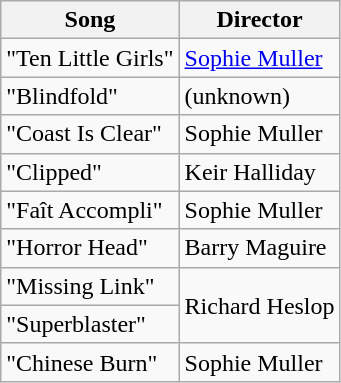<table class="wikitable">
<tr>
<th>Song</th>
<th>Director</th>
</tr>
<tr>
<td>"Ten Little Girls"</td>
<td><a href='#'>Sophie Muller</a></td>
</tr>
<tr>
<td>"Blindfold"</td>
<td>(unknown)</td>
</tr>
<tr>
<td>"Coast Is Clear"</td>
<td>Sophie Muller</td>
</tr>
<tr>
<td>"Clipped"</td>
<td>Keir Halliday</td>
</tr>
<tr>
<td>"Faît Accompli"</td>
<td>Sophie Muller</td>
</tr>
<tr>
<td>"Horror Head"</td>
<td>Barry Maguire</td>
</tr>
<tr>
<td>"Missing Link"</td>
<td rowspan="2">Richard Heslop</td>
</tr>
<tr>
<td>"Superblaster"</td>
</tr>
<tr>
<td>"Chinese Burn"</td>
<td>Sophie Muller</td>
</tr>
</table>
